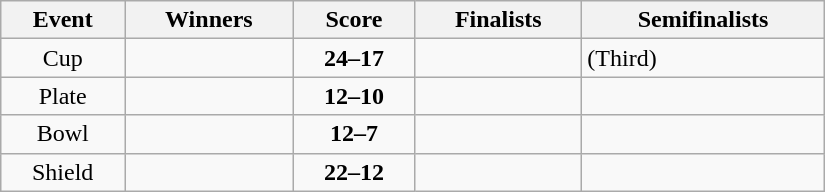<table class="wikitable" width=550 style="text-align: center">
<tr>
<th>Event</th>
<th>Winners</th>
<th>Score</th>
<th>Finalists</th>
<th>Semifinalists</th>
</tr>
<tr>
<td>Cup</td>
<td align=left><strong></strong></td>
<td><strong>24–17</strong></td>
<td align=left></td>
<td align=left> (Third)<br></td>
</tr>
<tr>
<td>Plate</td>
<td align=left><strong></strong></td>
<td><strong>12–10</strong></td>
<td align=left></td>
<td align=left><br></td>
</tr>
<tr>
<td>Bowl</td>
<td align=left><strong></strong></td>
<td><strong>12–7</strong></td>
<td align=left></td>
<td align=left><br></td>
</tr>
<tr>
<td>Shield</td>
<td align=left><strong></strong></td>
<td><strong>22–12</strong></td>
<td align=left></td>
<td align=left><br></td>
</tr>
</table>
